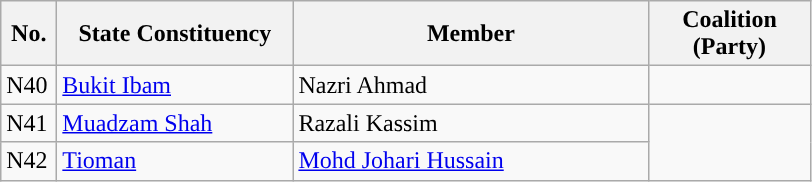<table class="wikitable">
<tr>
<th width="30">No.</th>
<th width="150">State Constituency</th>
<th width="230">Member</th>
<th width="100">Coalition (Party)</th>
</tr>
<tr>
<td>N40</td>
<td><a href='#'>Bukit Ibam</a></td>
<td>Nazri Ahmad</td>
<td></td>
</tr>
<tr>
<td>N41</td>
<td><a href='#'>Muadzam Shah</a></td>
<td>Razali Kassim</td>
<td rowspan=2></td>
</tr>
<tr>
<td>N42</td>
<td><a href='#'>Tioman</a></td>
<td><a href='#'>Mohd Johari Hussain</a></td>
</tr>
</table>
